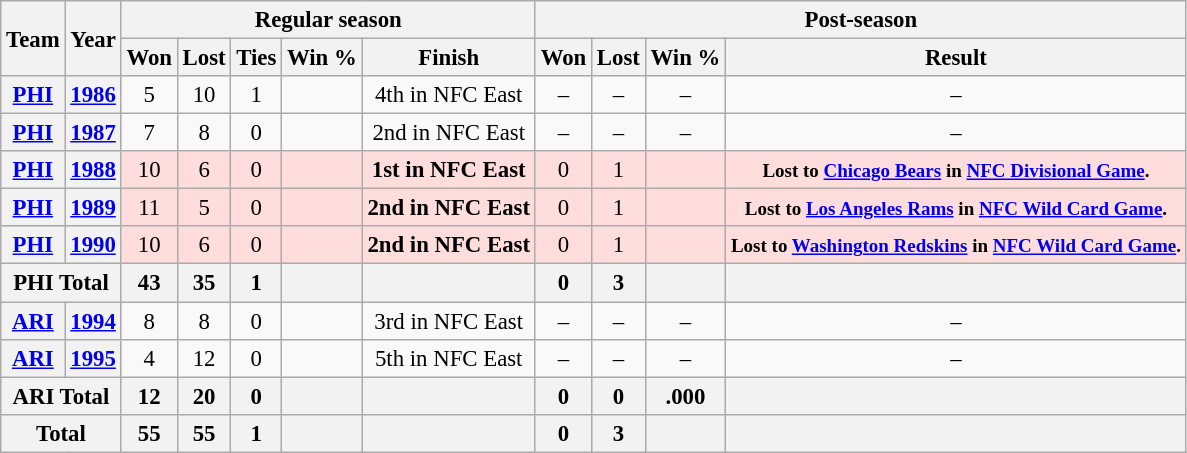<table class="wikitable" style="font-size: 95%; text-align:center;">
<tr>
<th rowspan="2">Team</th>
<th rowspan="2">Year</th>
<th colspan="5">Regular season</th>
<th colspan="4">Post-season</th>
</tr>
<tr>
<th>Won</th>
<th>Lost</th>
<th>Ties</th>
<th>Win %</th>
<th>Finish</th>
<th>Won</th>
<th>Lost</th>
<th>Win %</th>
<th>Result</th>
</tr>
<tr>
<th><a href='#'>PHI</a></th>
<th><a href='#'>1986</a></th>
<td>5</td>
<td>10</td>
<td>1</td>
<td></td>
<td>4th in NFC East</td>
<td>–</td>
<td>–</td>
<td>–</td>
<td>–</td>
</tr>
<tr>
<th><a href='#'>PHI</a></th>
<th><a href='#'>1987</a></th>
<td>7</td>
<td>8</td>
<td>0</td>
<td></td>
<td>2nd in NFC East</td>
<td>–</td>
<td>–</td>
<td>–</td>
<td>–</td>
</tr>
<tr style="background:#fdd;">
<th><a href='#'>PHI</a></th>
<th><a href='#'>1988</a></th>
<td>10</td>
<td>6</td>
<td>0</td>
<td></td>
<td><strong>1st in NFC East</strong></td>
<td>0</td>
<td>1</td>
<td></td>
<td><small><strong>Lost to <a href='#'>Chicago Bears</a> in <a href='#'>NFC Divisional Game</a>.</strong></small></td>
</tr>
<tr style="background:#fdd;">
<th><a href='#'>PHI</a></th>
<th><a href='#'>1989</a></th>
<td>11</td>
<td>5</td>
<td>0</td>
<td></td>
<td><strong>2nd in NFC East</strong></td>
<td>0</td>
<td>1</td>
<td></td>
<td><small><strong>Lost to <a href='#'>Los Angeles Rams</a> in <a href='#'>NFC Wild Card Game</a>.</strong></small></td>
</tr>
<tr style="background:#fdd;">
<th><a href='#'>PHI</a></th>
<th><a href='#'>1990</a></th>
<td>10</td>
<td>6</td>
<td>0</td>
<td></td>
<td><strong>2nd in NFC East</strong></td>
<td>0</td>
<td>1</td>
<td></td>
<td><small><strong>Lost to <a href='#'>Washington Redskins</a> in <a href='#'>NFC Wild Card Game</a>.</strong></small></td>
</tr>
<tr>
<th colspan="2">PHI Total</th>
<th>43</th>
<th>35</th>
<th>1</th>
<th></th>
<th></th>
<th>0</th>
<th>3</th>
<th></th>
<th></th>
</tr>
<tr>
<th><a href='#'>ARI</a></th>
<th><a href='#'>1994</a></th>
<td>8</td>
<td>8</td>
<td>0</td>
<td></td>
<td>3rd in NFC East</td>
<td>–</td>
<td>–</td>
<td>–</td>
<td>–</td>
</tr>
<tr>
<th><a href='#'>ARI</a></th>
<th><a href='#'>1995</a></th>
<td>4</td>
<td>12</td>
<td>0</td>
<td></td>
<td>5th in NFC East</td>
<td>–</td>
<td>–</td>
<td>–</td>
<td>–</td>
</tr>
<tr>
<th colspan="2">ARI Total</th>
<th>12</th>
<th>20</th>
<th>0</th>
<th></th>
<th></th>
<th>0</th>
<th>0</th>
<th>.000</th>
<th></th>
</tr>
<tr>
<th colspan="2">Total</th>
<th>55</th>
<th>55</th>
<th>1</th>
<th></th>
<th></th>
<th>0</th>
<th>3</th>
<th></th>
<th></th>
</tr>
</table>
